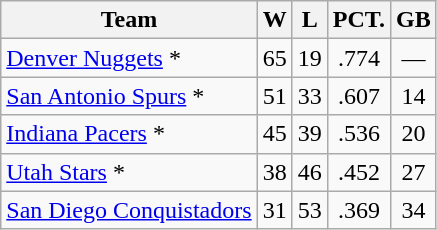<table class="wikitable" style="text-align:center;">
<tr>
<th>Team</th>
<th>W</th>
<th>L</th>
<th>PCT.</th>
<th>GB</th>
</tr>
<tr>
<td align="left"><a href='#'>Denver Nuggets</a> *</td>
<td>65</td>
<td>19</td>
<td>.774</td>
<td>—</td>
</tr>
<tr>
<td align="left"><a href='#'>San Antonio Spurs</a> *</td>
<td>51</td>
<td>33</td>
<td>.607</td>
<td>14</td>
</tr>
<tr>
<td align="left"><a href='#'>Indiana Pacers</a> *</td>
<td>45</td>
<td>39</td>
<td>.536</td>
<td>20</td>
</tr>
<tr>
<td align="left"><a href='#'>Utah Stars</a> *</td>
<td>38</td>
<td>46</td>
<td>.452</td>
<td>27</td>
</tr>
<tr>
<td align="left"><a href='#'>San Diego Conquistadors</a></td>
<td>31</td>
<td>53</td>
<td>.369</td>
<td>34</td>
</tr>
</table>
